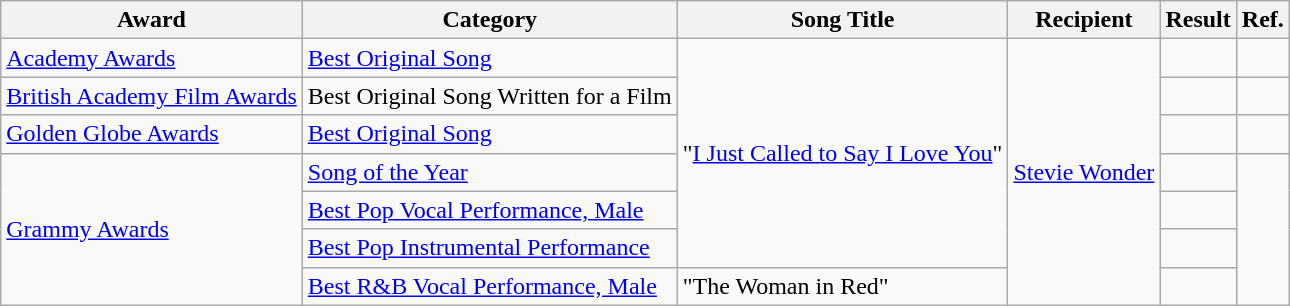<table class="wikitable plainrowheaders">
<tr>
<th>Award</th>
<th>Category</th>
<th>Song Title</th>
<th>Recipient</th>
<th>Result</th>
<th>Ref.</th>
</tr>
<tr>
<td><a href='#'>Academy Awards</a></td>
<td><a href='#'>Best Original Song</a></td>
<td rowspan="6">"<a href='#'>I Just Called to Say I Love You</a>"</td>
<td rowspan="7"><a href='#'>Stevie Wonder</a></td>
<td></td>
<td align="center"></td>
</tr>
<tr>
<td><a href='#'>British Academy Film Awards</a></td>
<td>Best Original Song Written for a Film</td>
<td></td>
<td align="center"></td>
</tr>
<tr>
<td><a href='#'>Golden Globe Awards</a></td>
<td><a href='#'>Best Original Song</a></td>
<td></td>
<td align="center"></td>
</tr>
<tr>
<td rowspan="4"><a href='#'>Grammy Awards</a></td>
<td><a href='#'>Song of the Year</a></td>
<td></td>
<td align="center" rowspan="4"></td>
</tr>
<tr>
<td><a href='#'>Best Pop Vocal Performance, Male</a></td>
<td></td>
</tr>
<tr>
<td><a href='#'>Best Pop Instrumental Performance</a></td>
<td></td>
</tr>
<tr>
<td><a href='#'>Best R&B Vocal Performance, Male</a></td>
<td>"The Woman in Red"</td>
<td></td>
</tr>
</table>
